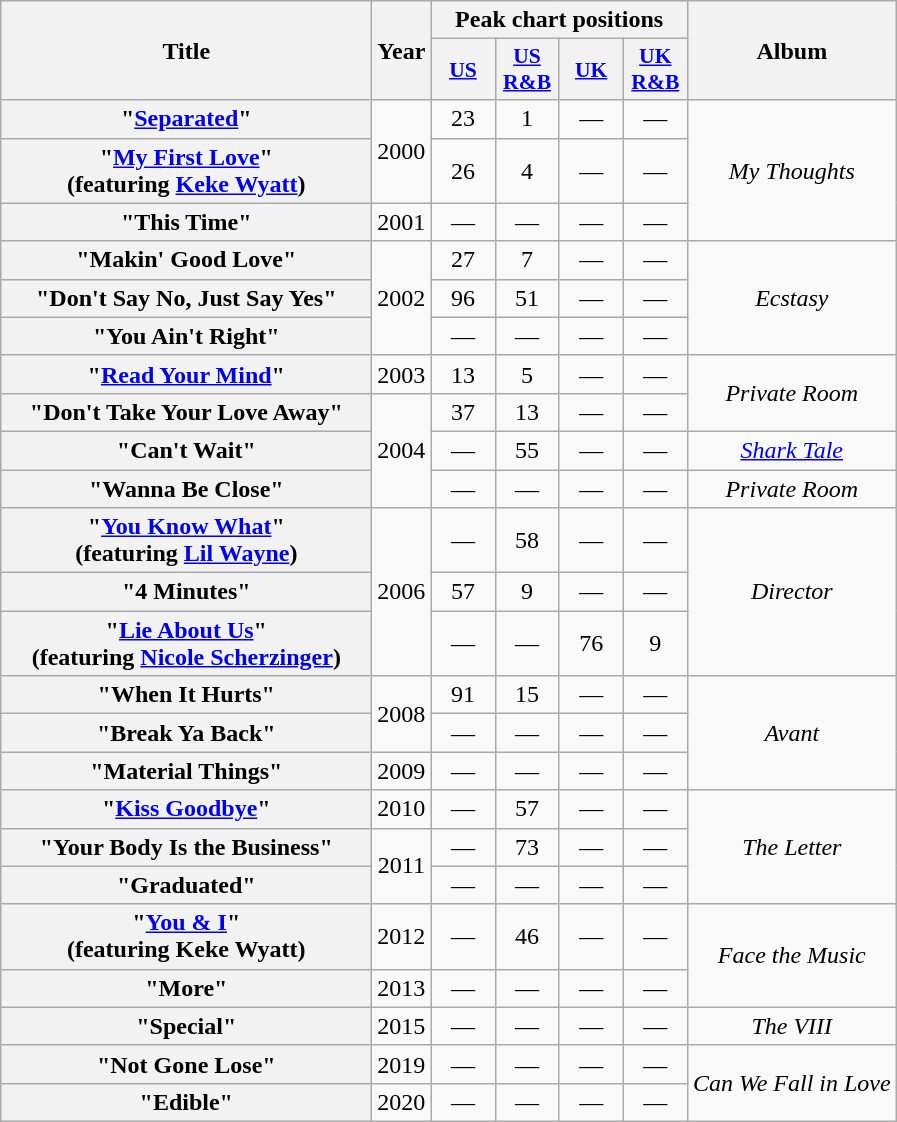<table class="wikitable plainrowheaders" style="text-align:center;">
<tr>
<th scope="col" rowspan="2" style="width:15em;">Title</th>
<th scope="col" rowspan="2">Year</th>
<th scope="col" colspan="4">Peak chart positions</th>
<th scope="col" rowspan="2">Album</th>
</tr>
<tr>
<th scope="col" style="width:2.5em;font-size:90%;"><a href='#'>US</a><br></th>
<th scope="col" style="width:2.5em;font-size:90%;"><a href='#'>US R&B</a><br></th>
<th scope="col" style="width:2.5em;font-size:90%;"><a href='#'>UK</a><br></th>
<th scope="col" style="width:2.5em;font-size:90%;"><a href='#'>UK<br>R&B</a><br></th>
</tr>
<tr>
<th scope="row">"<a href='#'>Separated</a>"</th>
<td rowspan="2">2000</td>
<td>23</td>
<td>1</td>
<td>—</td>
<td>—</td>
<td rowspan="3"><em>My Thoughts</em></td>
</tr>
<tr>
<th scope="row">"<a href='#'>My First Love</a>"<br><span>(featuring <a href='#'>Keke Wyatt</a>)</span></th>
<td>26</td>
<td>4</td>
<td>—</td>
<td>—</td>
</tr>
<tr>
<th scope="row">"This Time"</th>
<td>2001</td>
<td>—</td>
<td>—</td>
<td>—</td>
<td>—</td>
</tr>
<tr>
<th scope="row">"Makin' Good Love"</th>
<td rowspan="3">2002</td>
<td>27</td>
<td>7</td>
<td>—</td>
<td>—</td>
<td rowspan="3"><em>Ecstasy</em></td>
</tr>
<tr>
<th scope="row">"Don't Say No, Just Say Yes"</th>
<td>96</td>
<td>51</td>
<td>—</td>
<td>—</td>
</tr>
<tr>
<th scope="row">"You Ain't Right"</th>
<td>—</td>
<td>—</td>
<td>—</td>
<td>—</td>
</tr>
<tr>
<th scope="row">"<a href='#'>Read Your Mind</a>"</th>
<td>2003</td>
<td>13</td>
<td>5</td>
<td>—</td>
<td>—</td>
<td rowspan="2"><em>Private Room</em></td>
</tr>
<tr>
<th scope="row">"Don't Take Your Love Away"</th>
<td rowspan="3">2004</td>
<td>37</td>
<td>13</td>
<td>—</td>
<td>—</td>
</tr>
<tr>
<th scope="row">"Can't Wait"</th>
<td>—</td>
<td>55</td>
<td>—</td>
<td>—</td>
<td><em><a href='#'>Shark Tale</a></em></td>
</tr>
<tr>
<th scope="row">"Wanna Be Close"</th>
<td>—</td>
<td>—</td>
<td>—</td>
<td>—</td>
<td><em>Private Room</em></td>
</tr>
<tr>
<th scope="row">"<a href='#'>You Know What</a>"<br><span>(featuring <a href='#'>Lil Wayne</a>)</span></th>
<td rowspan="3">2006</td>
<td>—</td>
<td>58</td>
<td>—</td>
<td>—</td>
<td rowspan="3"><em>Director</em></td>
</tr>
<tr>
<th scope="row">"4 Minutes"</th>
<td>57</td>
<td>9</td>
<td>—</td>
<td>—</td>
</tr>
<tr>
<th scope="row">"<a href='#'>Lie About Us</a>"<br><span>(featuring <a href='#'>Nicole Scherzinger</a>)</span></th>
<td>—</td>
<td>—</td>
<td>76</td>
<td>9</td>
</tr>
<tr>
<th scope="row">"When It Hurts"</th>
<td rowspan="2">2008</td>
<td>91</td>
<td>15</td>
<td>—</td>
<td>—</td>
<td rowspan="3"><em>Avant</em></td>
</tr>
<tr>
<th scope="row">"Break Ya Back"</th>
<td>—</td>
<td>—</td>
<td>—</td>
<td>—</td>
</tr>
<tr>
<th scope="row">"Material Things"</th>
<td>2009</td>
<td>—</td>
<td>—</td>
<td>—</td>
<td>—</td>
</tr>
<tr>
<th scope="row">"<a href='#'>Kiss Goodbye</a>"</th>
<td>2010</td>
<td>—</td>
<td>57</td>
<td>—</td>
<td>—</td>
<td rowspan="3"><em>The Letter</em></td>
</tr>
<tr>
<th scope="row">"Your Body Is the Business"</th>
<td rowspan="2">2011</td>
<td>—</td>
<td>73</td>
<td>—</td>
<td>—</td>
</tr>
<tr>
<th scope="row">"Graduated"</th>
<td>—</td>
<td>—</td>
<td>—</td>
<td>—</td>
</tr>
<tr>
<th scope="row">"<a href='#'>You & I</a>"<br><span>(featuring Keke Wyatt)</span></th>
<td>2012</td>
<td>—</td>
<td>46</td>
<td>—</td>
<td>—</td>
<td rowspan="2"><em>Face the Music</em></td>
</tr>
<tr>
<th scope="row">"More"</th>
<td>2013</td>
<td>—</td>
<td>—</td>
<td>—</td>
<td>—</td>
</tr>
<tr>
<th scope="row">"Special"</th>
<td>2015</td>
<td>—</td>
<td>—</td>
<td>—</td>
<td>—</td>
<td><em>The VIII</em></td>
</tr>
<tr>
<th scope="row">"Not Gone Lose"</th>
<td>2019</td>
<td>—</td>
<td>—</td>
<td>—</td>
<td>—</td>
<td rowspan="2"><em>Can We Fall in Love</em></td>
</tr>
<tr>
<th scope="row">"Edible"</th>
<td>2020</td>
<td>—</td>
<td>—</td>
<td>—</td>
<td>—</td>
</tr>
</table>
